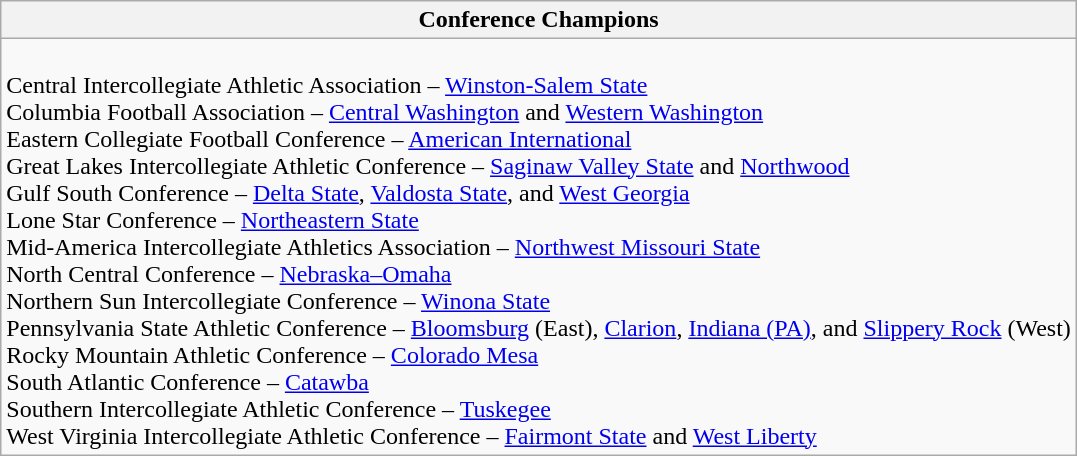<table class="wikitable">
<tr>
<th>Conference Champions</th>
</tr>
<tr>
<td><br>Central Intercollegiate Athletic Association – <a href='#'>Winston-Salem State</a><br>
Columbia Football Association – <a href='#'>Central Washington</a> and <a href='#'>Western Washington</a><br>
Eastern Collegiate Football Conference – <a href='#'>American International</a><br>
Great Lakes Intercollegiate Athletic Conference – <a href='#'>Saginaw Valley State</a> and <a href='#'>Northwood</a><br>
Gulf South Conference – <a href='#'>Delta State</a>, <a href='#'>Valdosta State</a>, and <a href='#'>West Georgia</a><br>
Lone Star Conference – <a href='#'>Northeastern State</a><br>
Mid-America Intercollegiate Athletics Association – <a href='#'>Northwest Missouri State</a><br>
North Central Conference – <a href='#'>Nebraska–Omaha</a><br>
Northern Sun Intercollegiate Conference – <a href='#'>Winona State</a><br>
Pennsylvania State Athletic Conference – <a href='#'>Bloomsburg</a> (East), <a href='#'>Clarion</a>, <a href='#'>Indiana (PA)</a>, and <a href='#'>Slippery Rock</a> (West)<br>
Rocky Mountain Athletic Conference – <a href='#'>Colorado Mesa</a><br>
South Atlantic Conference – <a href='#'>Catawba</a><br>
Southern Intercollegiate Athletic Conference – <a href='#'>Tuskegee</a><br>
West Virginia Intercollegiate Athletic Conference – <a href='#'>Fairmont State</a> and <a href='#'>West Liberty</a></td>
</tr>
</table>
